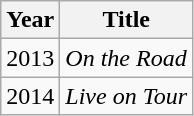<table class="wikitable sortable">
<tr>
<th>Year</th>
<th>Title</th>
</tr>
<tr>
<td>2013</td>
<td><em>On the Road</em></td>
</tr>
<tr>
<td>2014</td>
<td><em>Live on Tour</em></td>
</tr>
</table>
